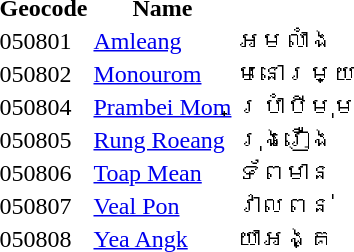<table>
<tr>
<th>Geocode</th>
<th>Name</th>
<th></th>
</tr>
<tr>
<td>050801</td>
<td><a href='#'>Amleang</a></td>
<td>អមលាំង</td>
</tr>
<tr>
<td>050802</td>
<td><a href='#'>Monourom</a></td>
<td>មនោរម្យ</td>
</tr>
<tr>
<td>050804</td>
<td><a href='#'>Prambei Mom</a></td>
<td>ប្រាំបីមុម</td>
</tr>
<tr>
<td>050805</td>
<td><a href='#'>Rung Roeang</a></td>
<td>រុងរឿង</td>
</tr>
<tr>
<td>050806</td>
<td><a href='#'>Toap Mean</a></td>
<td>ទ័ពមាន</td>
</tr>
<tr>
<td>050807</td>
<td><a href='#'>Veal Pon</a></td>
<td>វាលពន់</td>
</tr>
<tr>
<td>050808</td>
<td><a href='#'>Yea Angk</a></td>
<td>យាអង្គ</td>
</tr>
</table>
